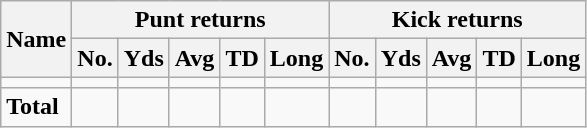<table class="wikitable" style="white-space:nowrap;">
<tr>
<th rowspan="2">Name</th>
<th colspan="5">Punt returns</th>
<th colspan="5">Kick returns</th>
</tr>
<tr>
<th>No.</th>
<th>Yds</th>
<th>Avg</th>
<th>TD</th>
<th>Long</th>
<th>No.</th>
<th>Yds</th>
<th>Avg</th>
<th>TD</th>
<th>Long</th>
</tr>
<tr>
<td></td>
<td></td>
<td></td>
<td></td>
<td></td>
<td></td>
<td></td>
<td></td>
<td></td>
<td></td>
<td></td>
</tr>
<tr>
<td><strong>Total</strong></td>
<td></td>
<td></td>
<td></td>
<td></td>
<td></td>
<td></td>
<td></td>
<td></td>
<td></td>
<td></td>
</tr>
</table>
